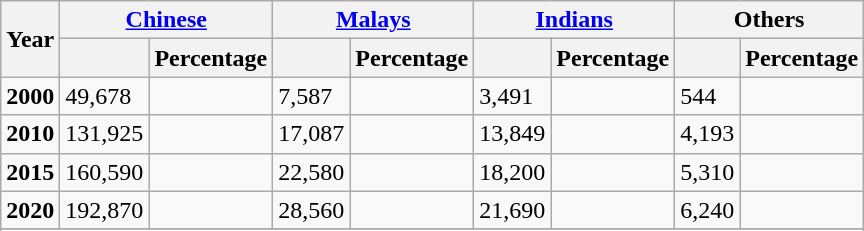<table class="wikitable sortable">
<tr>
<th rowspan="2">Year</th>
<th colspan="2"><a href='#'>Chinese</a></th>
<th colspan="2"><a href='#'>Malays</a></th>
<th colspan="2"><a href='#'>Indians</a></th>
<th colspan="2">Others</th>
</tr>
<tr>
<th><a href='#'></a></th>
<th>Percentage</th>
<th></th>
<th>Percentage</th>
<th></th>
<th>Percentage</th>
<th></th>
<th>Percentage</th>
</tr>
<tr>
<td><strong>2000</strong></td>
<td>49,678</td>
<td></td>
<td>7,587</td>
<td></td>
<td>3,491</td>
<td></td>
<td>544</td>
<td></td>
</tr>
<tr>
<td><strong>2010</strong></td>
<td>131,925</td>
<td></td>
<td>17,087</td>
<td></td>
<td>13,849</td>
<td></td>
<td>4,193</td>
<td></td>
</tr>
<tr>
<td><strong>2015</strong></td>
<td>160,590</td>
<td></td>
<td>22,580</td>
<td></td>
<td>18,200</td>
<td></td>
<td>5,310</td>
<td></td>
</tr>
<tr>
<td><strong>2020</strong></td>
<td>192,870</td>
<td></td>
<td>28,560</td>
<td></td>
<td>21,690</td>
<td></td>
<td>6,240</td>
<td></td>
</tr>
<tr>
</tr>
<tr class="sortbottom">
</tr>
</table>
